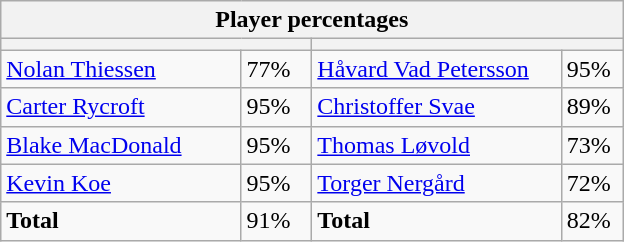<table class="wikitable">
<tr>
<th colspan="4" style="width:400px;">Player percentages</th>
</tr>
<tr>
<th colspan="2" style="width:200px;"></th>
<th colspan="2" style="width:200px;"></th>
</tr>
<tr>
<td><a href='#'>Nolan Thiessen</a></td>
<td>77%</td>
<td><a href='#'>Håvard Vad Petersson</a></td>
<td>95%</td>
</tr>
<tr>
<td><a href='#'>Carter Rycroft</a></td>
<td>95%</td>
<td><a href='#'>Christoffer Svae</a></td>
<td>89%</td>
</tr>
<tr>
<td><a href='#'>Blake MacDonald</a></td>
<td>95%</td>
<td><a href='#'>Thomas Løvold</a></td>
<td>73%</td>
</tr>
<tr>
<td><a href='#'>Kevin Koe</a></td>
<td>95%</td>
<td><a href='#'>Torger Nergård</a></td>
<td>72%</td>
</tr>
<tr>
<td><strong>Total</strong></td>
<td>91%</td>
<td><strong>Total</strong></td>
<td>82%</td>
</tr>
</table>
